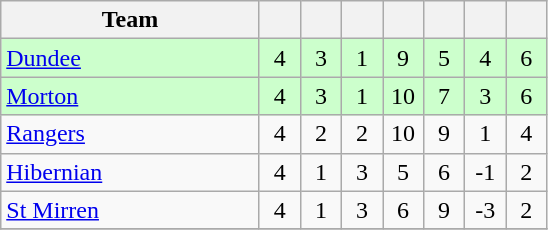<table class="wikitable" style="text-align:center;">
<tr>
<th width=165>Team</th>
<th width=20></th>
<th width=20></th>
<th width=20></th>
<th width=20></th>
<th width=20></th>
<th width=20></th>
<th width=20></th>
</tr>
<tr style="background:#cfc;">
<td align="left"><a href='#'>Dundee</a></td>
<td>4</td>
<td>3</td>
<td>1</td>
<td>9</td>
<td>5</td>
<td>4</td>
<td>6</td>
</tr>
<tr style="background:#cfc;">
<td align="left"><a href='#'>Morton</a></td>
<td>4</td>
<td>3</td>
<td>1</td>
<td>10</td>
<td>7</td>
<td>3</td>
<td>6</td>
</tr>
<tr>
<td align="left"><a href='#'>Rangers</a></td>
<td>4</td>
<td>2</td>
<td>2</td>
<td>10</td>
<td>9</td>
<td>1</td>
<td>4</td>
</tr>
<tr>
<td align="left"><a href='#'>Hibernian</a></td>
<td>4</td>
<td>1</td>
<td>3</td>
<td>5</td>
<td>6</td>
<td>-1</td>
<td>2</td>
</tr>
<tr>
<td align="left"><a href='#'>St Mirren</a></td>
<td>4</td>
<td>1</td>
<td>3</td>
<td>6</td>
<td>9</td>
<td>-3</td>
<td>2</td>
</tr>
<tr>
</tr>
</table>
